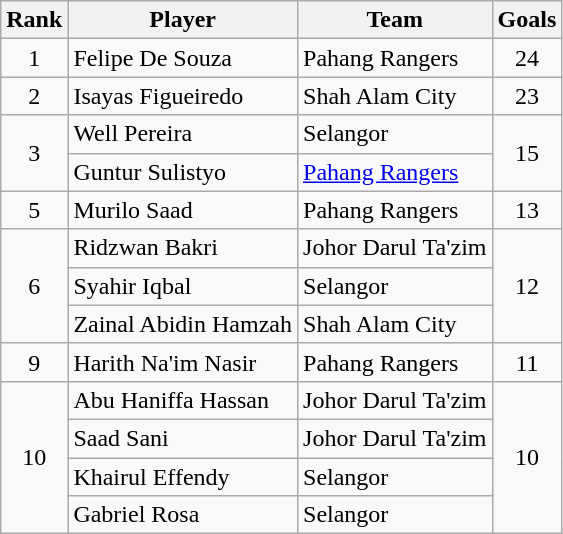<table class="wikitable">
<tr>
<th>Rank</th>
<th>Player</th>
<th>Team</th>
<th>Goals</th>
</tr>
<tr>
<td align="center">1</td>
<td> Felipe De Souza</td>
<td>Pahang Rangers</td>
<td align="center">24</td>
</tr>
<tr>
<td align="center">2</td>
<td> Isayas Figueiredo</td>
<td>Shah Alam City</td>
<td align="center">23</td>
</tr>
<tr>
<td rowspan="2" align="center">3</td>
<td> Well Pereira</td>
<td>Selangor</td>
<td rowspan="2" align="center">15</td>
</tr>
<tr>
<td> Guntur Sulistyo</td>
<td><a href='#'>Pahang Rangers</a></td>
</tr>
<tr>
<td align="center">5</td>
<td> Murilo Saad</td>
<td>Pahang Rangers</td>
<td align="center">13</td>
</tr>
<tr>
<td rowspan="3" align="center">6</td>
<td> Ridzwan Bakri</td>
<td>Johor Darul Ta'zim</td>
<td rowspan="3" align="center">12</td>
</tr>
<tr>
<td> Syahir Iqbal</td>
<td>Selangor</td>
</tr>
<tr>
<td> Zainal Abidin Hamzah</td>
<td>Shah Alam City</td>
</tr>
<tr>
<td align="center">9</td>
<td> Harith Na'im Nasir</td>
<td>Pahang Rangers</td>
<td align="center">11</td>
</tr>
<tr>
<td rowspan="4" align="center">10</td>
<td> Abu Haniffa Hassan</td>
<td>Johor Darul Ta'zim</td>
<td rowspan="4" align="center">10</td>
</tr>
<tr>
<td> Saad Sani</td>
<td>Johor Darul Ta'zim</td>
</tr>
<tr>
<td> Khairul Effendy</td>
<td>Selangor</td>
</tr>
<tr>
<td> Gabriel Rosa</td>
<td>Selangor</td>
</tr>
</table>
